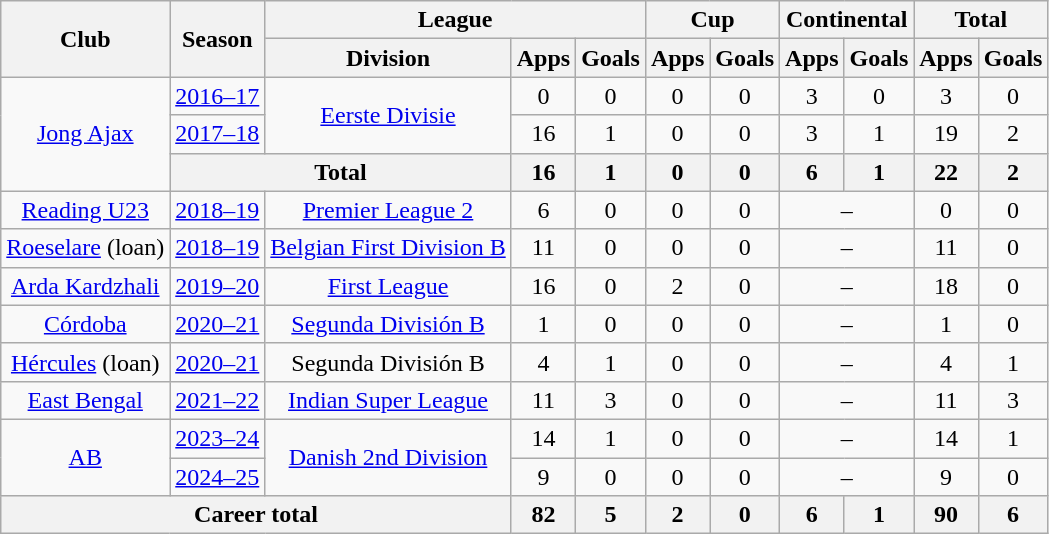<table class="wikitable" style="text-align:center">
<tr>
<th rowspan="2">Club</th>
<th rowspan="2">Season</th>
<th colspan="3">League</th>
<th colspan="2">Cup</th>
<th colspan="2">Continental</th>
<th colspan="2">Total</th>
</tr>
<tr>
<th>Division</th>
<th>Apps</th>
<th>Goals</th>
<th>Apps</th>
<th>Goals</th>
<th>Apps</th>
<th>Goals</th>
<th>Apps</th>
<th>Goals</th>
</tr>
<tr>
<td rowspan="3"><a href='#'>Jong Ajax</a></td>
<td><a href='#'>2016–17</a></td>
<td rowspan="2"><a href='#'>Eerste Divisie</a></td>
<td>0</td>
<td>0</td>
<td>0</td>
<td>0</td>
<td>3</td>
<td>0</td>
<td>3</td>
<td>0</td>
</tr>
<tr>
<td><a href='#'>2017–18</a></td>
<td>16</td>
<td>1</td>
<td>0</td>
<td>0</td>
<td>3</td>
<td>1</td>
<td>19</td>
<td>2</td>
</tr>
<tr>
<th colspan="2">Total</th>
<th>16</th>
<th>1</th>
<th>0</th>
<th>0</th>
<th>6</th>
<th>1</th>
<th>22</th>
<th>2</th>
</tr>
<tr>
<td><a href='#'>Reading U23</a></td>
<td><a href='#'>2018–19</a></td>
<td><a href='#'>Premier League 2</a></td>
<td>6</td>
<td>0</td>
<td>0</td>
<td>0</td>
<td colspan="2">–</td>
<td>0</td>
<td>0</td>
</tr>
<tr>
<td><a href='#'>Roeselare</a> (loan)</td>
<td><a href='#'>2018–19</a></td>
<td><a href='#'>Belgian First Division B</a></td>
<td>11</td>
<td>0</td>
<td>0</td>
<td>0</td>
<td colspan="2">–</td>
<td>11</td>
<td>0</td>
</tr>
<tr>
<td><a href='#'>Arda Kardzhali</a></td>
<td><a href='#'>2019–20</a></td>
<td><a href='#'>First League</a></td>
<td>16</td>
<td>0</td>
<td>2</td>
<td>0</td>
<td colspan="2">–</td>
<td>18</td>
<td>0</td>
</tr>
<tr>
<td><a href='#'>Córdoba</a></td>
<td><a href='#'>2020–21</a></td>
<td><a href='#'>Segunda División B</a></td>
<td>1</td>
<td>0</td>
<td>0</td>
<td>0</td>
<td colspan="2">–</td>
<td>1</td>
<td>0</td>
</tr>
<tr>
<td><a href='#'>Hércules</a> (loan)</td>
<td><a href='#'>2020–21</a></td>
<td>Segunda División B</td>
<td>4</td>
<td>1</td>
<td>0</td>
<td>0</td>
<td colspan="2">–</td>
<td>4</td>
<td>1</td>
</tr>
<tr>
<td><a href='#'>East Bengal</a></td>
<td><a href='#'>2021–22</a></td>
<td><a href='#'>Indian Super League</a></td>
<td>11</td>
<td>3</td>
<td>0</td>
<td>0</td>
<td colspan="2">–</td>
<td>11</td>
<td>3</td>
</tr>
<tr>
<td rowspan="2"><a href='#'>AB</a></td>
<td><a href='#'>2023–24</a></td>
<td rowspan="2"><a href='#'>Danish 2nd Division</a></td>
<td>14</td>
<td>1</td>
<td>0</td>
<td>0</td>
<td colspan="2">–</td>
<td>14</td>
<td>1</td>
</tr>
<tr>
<td><a href='#'>2024–25</a></td>
<td>9</td>
<td>0</td>
<td>0</td>
<td>0</td>
<td colspan="2">–</td>
<td>9</td>
<td>0</td>
</tr>
<tr>
<th colspan="3">Career total</th>
<th>82</th>
<th>5</th>
<th>2</th>
<th>0</th>
<th>6</th>
<th>1</th>
<th>90</th>
<th>6</th>
</tr>
</table>
